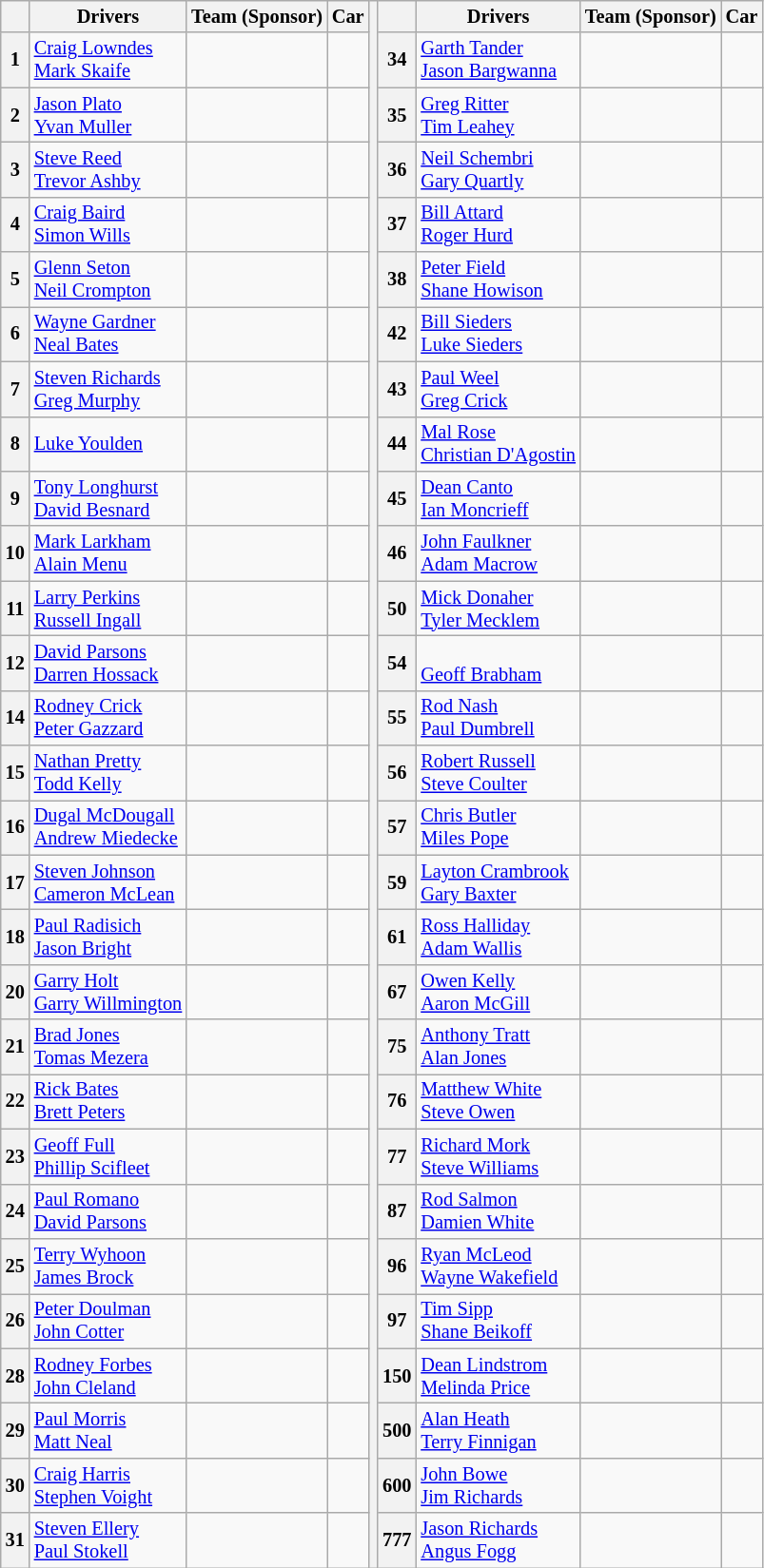<table class="wikitable" style="font-size: 85%;">
<tr>
<th></th>
<th>Drivers</th>
<th>Team (Sponsor)</th>
<th>Car</th>
<th rowspan="29"></th>
<th></th>
<th>Drivers</th>
<th>Team (Sponsor)</th>
<th>Car</th>
</tr>
<tr>
<th>1</th>
<td> <a href='#'>Craig Lowndes</a><br> <a href='#'>Mark Skaife</a></td>
<td><br></td>
<td></td>
<th>34</th>
<td> <a href='#'>Garth Tander</a><br> <a href='#'>Jason Bargwanna</a></td>
<td><br></td>
<td></td>
</tr>
<tr>
<th>2</th>
<td> <a href='#'>Jason Plato</a><br> <a href='#'>Yvan Muller</a></td>
<td><br></td>
<td></td>
<th>35</th>
<td> <a href='#'>Greg Ritter</a><br> <a href='#'>Tim Leahey</a></td>
<td><br></td>
<td></td>
</tr>
<tr>
<th>3</th>
<td> <a href='#'>Steve Reed</a><br> <a href='#'>Trevor Ashby</a></td>
<td><br></td>
<td></td>
<th>36</th>
<td> <a href='#'>Neil Schembri</a><br> <a href='#'>Gary Quartly</a></td>
<td><br></td>
<td></td>
</tr>
<tr>
<th>4</th>
<td> <a href='#'>Craig Baird</a><br> <a href='#'>Simon Wills</a></td>
<td><br></td>
<td></td>
<th>37</th>
<td> <a href='#'>Bill Attard</a><br> <a href='#'>Roger Hurd</a></td>
<td><br></td>
<td></td>
</tr>
<tr>
<th>5</th>
<td> <a href='#'>Glenn Seton</a><br> <a href='#'>Neil Crompton</a></td>
<td><br></td>
<td></td>
<th>38</th>
<td> <a href='#'>Peter Field</a><br> <a href='#'>Shane Howison</a></td>
<td><br></td>
<td></td>
</tr>
<tr>
<th>6</th>
<td> <a href='#'>Wayne Gardner</a><br> <a href='#'>Neal Bates</a></td>
<td><br></td>
<td></td>
<th>42</th>
<td> <a href='#'>Bill Sieders</a><br> <a href='#'>Luke Sieders</a></td>
<td><br></td>
<td></td>
</tr>
<tr>
<th>7</th>
<td> <a href='#'>Steven Richards</a><br> <a href='#'>Greg Murphy</a></td>
<td><br></td>
<td></td>
<th>43</th>
<td> <a href='#'>Paul Weel</a><br> <a href='#'>Greg Crick</a></td>
<td><br></td>
<td></td>
</tr>
<tr>
<th>8</th>
<td> <a href='#'>Luke Youlden</a><br></td>
<td><br></td>
<td></td>
<th>44</th>
<td> <a href='#'>Mal Rose</a><br> <a href='#'>Christian D'Agostin</a></td>
<td><br></td>
<td></td>
</tr>
<tr>
<th>9</th>
<td> <a href='#'>Tony Longhurst</a><br> <a href='#'>David Besnard</a></td>
<td><br></td>
<td></td>
<th>45</th>
<td> <a href='#'>Dean Canto</a><br> <a href='#'>Ian Moncrieff</a></td>
<td><br></td>
<td></td>
</tr>
<tr>
<th>10</th>
<td> <a href='#'>Mark Larkham</a><br> <a href='#'>Alain Menu</a></td>
<td><br></td>
<td></td>
<th>46</th>
<td> <a href='#'>John Faulkner</a><br> <a href='#'>Adam Macrow</a></td>
<td><br></td>
<td></td>
</tr>
<tr>
<th>11</th>
<td> <a href='#'>Larry Perkins</a><br> <a href='#'>Russell Ingall</a></td>
<td><br></td>
<td></td>
<th>50</th>
<td> <a href='#'>Mick Donaher</a><br> <a href='#'>Tyler Mecklem</a></td>
<td><br></td>
<td></td>
</tr>
<tr>
<th>12</th>
<td> <a href='#'>David Parsons</a><br> <a href='#'>Darren Hossack</a></td>
<td><br></td>
<td></td>
<th>54</th>
<td><br> <a href='#'>Geoff Brabham</a></td>
<td><br></td>
<td></td>
</tr>
<tr>
<th>14</th>
<td> <a href='#'>Rodney Crick</a><br> <a href='#'>Peter Gazzard</a></td>
<td><br></td>
<td></td>
<th>55</th>
<td> <a href='#'>Rod Nash</a><br> <a href='#'>Paul Dumbrell</a></td>
<td><br></td>
<td></td>
</tr>
<tr>
<th>15</th>
<td> <a href='#'>Nathan Pretty</a><br> <a href='#'>Todd Kelly</a></td>
<td><br></td>
<td></td>
<th>56</th>
<td> <a href='#'>Robert Russell</a><br> <a href='#'>Steve Coulter</a></td>
<td><br></td>
<td></td>
</tr>
<tr>
<th>16</th>
<td> <a href='#'>Dugal McDougall</a><br> <a href='#'>Andrew Miedecke</a></td>
<td><br></td>
<td></td>
<th>57</th>
<td> <a href='#'>Chris Butler</a><br> <a href='#'>Miles Pope</a></td>
<td><br></td>
<td></td>
</tr>
<tr>
<th>17</th>
<td> <a href='#'>Steven Johnson</a><br> <a href='#'>Cameron McLean</a></td>
<td><br></td>
<td></td>
<th>59</th>
<td> <a href='#'>Layton Crambrook</a><br> <a href='#'>Gary Baxter</a></td>
<td><br></td>
<td></td>
</tr>
<tr>
<th>18</th>
<td> <a href='#'>Paul Radisich</a><br> <a href='#'>Jason Bright</a></td>
<td><br></td>
<td></td>
<th>61</th>
<td> <a href='#'>Ross Halliday</a><br> <a href='#'>Adam Wallis</a></td>
<td><br></td>
<td></td>
</tr>
<tr>
<th>20</th>
<td> <a href='#'>Garry Holt</a><br> <a href='#'>Garry Willmington</a></td>
<td><br></td>
<td></td>
<th>67</th>
<td> <a href='#'>Owen Kelly</a><br> <a href='#'>Aaron McGill</a></td>
<td><br></td>
<td></td>
</tr>
<tr>
<th>21</th>
<td> <a href='#'>Brad Jones</a><br> <a href='#'>Tomas Mezera</a></td>
<td><br></td>
<td></td>
<th>75</th>
<td> <a href='#'>Anthony Tratt</a><br> <a href='#'>Alan Jones</a></td>
<td><br></td>
<td></td>
</tr>
<tr>
<th>22</th>
<td> <a href='#'>Rick Bates</a><br> <a href='#'>Brett Peters</a></td>
<td><br></td>
<td></td>
<th>76</th>
<td> <a href='#'>Matthew White</a><br> <a href='#'>Steve Owen</a></td>
<td><br></td>
<td></td>
</tr>
<tr>
<th>23</th>
<td> <a href='#'>Geoff Full</a><br> <a href='#'>Phillip Scifleet</a></td>
<td><br></td>
<td></td>
<th>77</th>
<td> <a href='#'>Richard Mork</a><br> <a href='#'>Steve Williams</a></td>
<td><br></td>
<td></td>
</tr>
<tr>
<th>24</th>
<td> <a href='#'>Paul Romano</a><br> <a href='#'>David Parsons</a></td>
<td><br></td>
<td></td>
<th>87</th>
<td> <a href='#'>Rod Salmon</a><br> <a href='#'>Damien White</a></td>
<td><br></td>
<td></td>
</tr>
<tr>
<th>25</th>
<td> <a href='#'>Terry Wyhoon</a><br> <a href='#'>James Brock</a></td>
<td><br></td>
<td></td>
<th>96</th>
<td> <a href='#'>Ryan McLeod</a><br> <a href='#'>Wayne Wakefield</a></td>
<td><br></td>
<td></td>
</tr>
<tr>
<th>26</th>
<td> <a href='#'>Peter Doulman</a><br> <a href='#'>John Cotter</a></td>
<td><br></td>
<td></td>
<th>97</th>
<td> <a href='#'>Tim Sipp</a><br> <a href='#'>Shane Beikoff</a></td>
<td><br></td>
<td></td>
</tr>
<tr>
<th>28</th>
<td> <a href='#'>Rodney Forbes</a><br> <a href='#'>John Cleland</a></td>
<td><br></td>
<td></td>
<th>150</th>
<td> <a href='#'>Dean Lindstrom</a><br> <a href='#'>Melinda Price</a></td>
<td><br></td>
<td></td>
</tr>
<tr>
<th>29</th>
<td> <a href='#'>Paul Morris</a><br> <a href='#'>Matt Neal</a></td>
<td><br></td>
<td></td>
<th>500</th>
<td> <a href='#'>Alan Heath</a><br> <a href='#'>Terry Finnigan</a></td>
<td><br></td>
<td></td>
</tr>
<tr>
<th>30</th>
<td> <a href='#'>Craig Harris</a><br> <a href='#'>Stephen Voight</a></td>
<td><br></td>
<td></td>
<th>600</th>
<td> <a href='#'>John Bowe</a><br> <a href='#'>Jim Richards</a></td>
<td><br></td>
<td></td>
</tr>
<tr>
<th>31</th>
<td> <a href='#'>Steven Ellery</a><br> <a href='#'>Paul Stokell</a></td>
<td><br></td>
<td></td>
<th>777</th>
<td> <a href='#'>Jason Richards</a><br> <a href='#'>Angus Fogg</a></td>
<td><br></td>
<td></td>
</tr>
</table>
